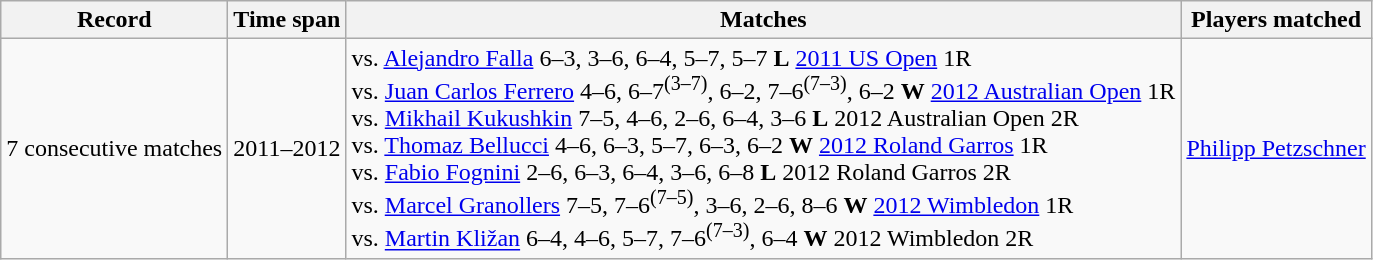<table class="wikitable collapsible collapsed" style=text-align:center>
<tr>
<th>Record</th>
<th>Time span</th>
<th>Matches</th>
<th>Players matched</th>
</tr>
<tr>
<td>7 consecutive matches</td>
<td>2011–2012</td>
<td align=left>vs.  <a href='#'>Alejandro Falla</a> 6–3, 3–6, 6–4, 5–7, 5–7 <strong>L</strong> <a href='#'>2011 US Open</a> 1R<br>vs.  <a href='#'>Juan Carlos Ferrero</a> 4–6, 6–7<sup>(3–7)</sup>, 6–2, 7–6<sup>(7–3)</sup>, 6–2 <strong>W</strong> <a href='#'>2012 Australian Open</a> 1R<br>vs.  <a href='#'>Mikhail Kukushkin</a> 7–5, 4–6, 2–6, 6–4, 3–6 <strong>L</strong> 2012 Australian Open 2R<br>vs.  <a href='#'>Thomaz Bellucci</a> 4–6, 6–3, 5–7, 6–3, 6–2 <strong>W</strong> <a href='#'>2012 Roland Garros</a> 1R<br>vs.  <a href='#'>Fabio Fognini</a> 2–6, 6–3, 6–4, 3–6, 6–8 <strong>L</strong> 2012 Roland Garros 2R<br>vs.  <a href='#'>Marcel Granollers</a> 7–5, 7–6<sup>(7–5)</sup>, 3–6, 2–6, 8–6 <strong>W</strong> <a href='#'>2012 Wimbledon</a> 1R<br>vs.  <a href='#'>Martin Kližan</a> 6–4, 4–6, 5–7, 7–6<sup>(7–3)</sup>, 6–4 <strong>W</strong> 2012 Wimbledon 2R</td>
<td> <a href='#'>Philipp Petzschner</a></td>
</tr>
</table>
